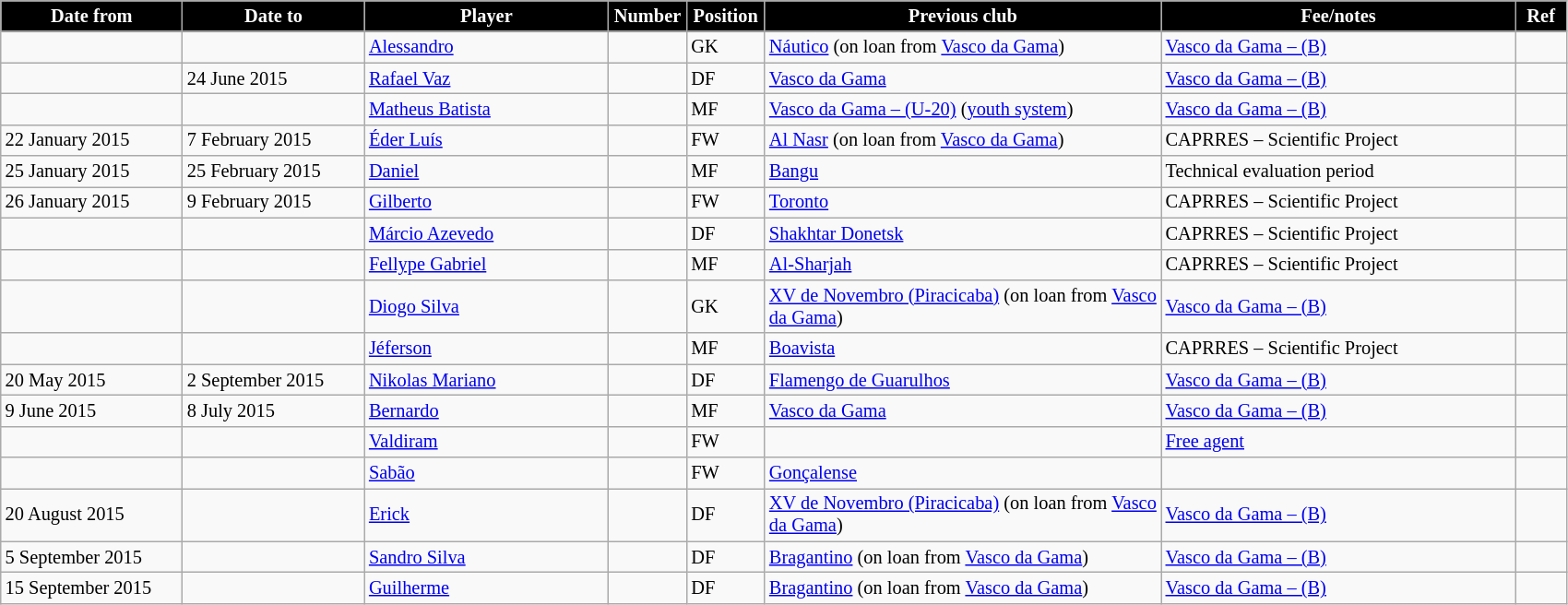<table class="wikitable" style="text-align:left; font-size:85%;">
<tr>
<th style="background:#000000; color:white; width:125px;">Date from</th>
<th style="background:#000000; color:white; width:125px;">Date to</th>
<th style="background:#000000; color:white; width:170px;">Player</th>
<th style="background:#000000; color:white; width:50px;">Number</th>
<th style="background:#000000; color:white; width:50px;">Position</th>
<th style="background:#000000; color:white; width:280px;">Previous club</th>
<th style="background:#000000; color:white; width:250px;">Fee/notes</th>
<th style="background:#000000; color:white; width:30px;">Ref</th>
</tr>
<tr>
<td></td>
<td></td>
<td> <a href='#'>Alessandro</a></td>
<td></td>
<td>GK</td>
<td> <a href='#'>Náutico</a> (on loan from <a href='#'>Vasco da Gama</a>)</td>
<td><a href='#'>Vasco da Gama – (B)</a></td>
<td></td>
</tr>
<tr>
<td></td>
<td>24 June 2015</td>
<td> <a href='#'>Rafael Vaz</a></td>
<td></td>
<td>DF</td>
<td> <a href='#'>Vasco da Gama</a></td>
<td><a href='#'>Vasco da Gama – (B)</a></td>
<td></td>
</tr>
<tr>
<td></td>
<td></td>
<td> <a href='#'>Matheus Batista</a></td>
<td></td>
<td>MF</td>
<td> <a href='#'>Vasco da Gama – (U-20)</a> (<a href='#'>youth system</a>)</td>
<td><a href='#'>Vasco da Gama – (B)</a></td>
<td></td>
</tr>
<tr>
<td>22 January 2015</td>
<td>7 February 2015</td>
<td> <a href='#'>Éder Luís</a></td>
<td></td>
<td>FW</td>
<td> <a href='#'>Al Nasr</a> (on loan from <a href='#'>Vasco da Gama</a>)</td>
<td>CAPRRES – Scientific Project</td>
<td></td>
</tr>
<tr>
<td>25 January 2015</td>
<td>25 February 2015</td>
<td> <a href='#'>Daniel</a></td>
<td></td>
<td>MF</td>
<td> <a href='#'>Bangu</a></td>
<td>Technical evaluation period</td>
<td></td>
</tr>
<tr>
<td>26 January 2015</td>
<td>9 February 2015</td>
<td> <a href='#'>Gilberto</a></td>
<td></td>
<td>FW</td>
<td> <a href='#'>Toronto</a></td>
<td>CAPRRES – Scientific Project</td>
<td></td>
</tr>
<tr>
<td></td>
<td></td>
<td> <a href='#'>Márcio Azevedo</a></td>
<td></td>
<td>DF</td>
<td> <a href='#'>Shakhtar Donetsk</a></td>
<td>CAPRRES – Scientific Project</td>
<td></td>
</tr>
<tr>
<td></td>
<td></td>
<td> <a href='#'>Fellype Gabriel</a></td>
<td></td>
<td>MF</td>
<td> <a href='#'>Al-Sharjah</a></td>
<td>CAPRRES – Scientific Project</td>
<td></td>
</tr>
<tr>
<td></td>
<td></td>
<td> <a href='#'>Diogo Silva</a></td>
<td></td>
<td>GK</td>
<td> <a href='#'>XV de Novembro (Piracicaba)</a> (on loan from <a href='#'>Vasco da Gama</a>)</td>
<td><a href='#'>Vasco da Gama – (B)</a></td>
<td></td>
</tr>
<tr>
<td></td>
<td></td>
<td> <a href='#'>Jéferson</a></td>
<td></td>
<td>MF</td>
<td> <a href='#'>Boavista</a></td>
<td>CAPRRES – Scientific Project</td>
<td></td>
</tr>
<tr>
<td>20 May 2015</td>
<td>2 September 2015</td>
<td> <a href='#'>Nikolas Mariano</a></td>
<td></td>
<td>DF</td>
<td> <a href='#'>Flamengo de Guarulhos</a></td>
<td><a href='#'>Vasco da Gama – (B)</a></td>
<td></td>
</tr>
<tr>
<td>9 June 2015</td>
<td>8 July 2015</td>
<td> <a href='#'>Bernardo</a></td>
<td></td>
<td>MF</td>
<td> <a href='#'>Vasco da Gama</a></td>
<td><a href='#'>Vasco da Gama – (B)</a></td>
<td></td>
</tr>
<tr>
<td></td>
<td></td>
<td> <a href='#'>Valdiram</a></td>
<td></td>
<td>FW</td>
<td></td>
<td><a href='#'>Free agent</a></td>
<td></td>
</tr>
<tr>
<td></td>
<td></td>
<td> <a href='#'>Sabão</a></td>
<td></td>
<td>FW</td>
<td> <a href='#'>Gonçalense</a></td>
<td></td>
<td></td>
</tr>
<tr>
<td>20 August 2015</td>
<td></td>
<td> <a href='#'>Erick</a></td>
<td></td>
<td>DF</td>
<td> <a href='#'>XV de Novembro (Piracicaba)</a> (on loan from <a href='#'>Vasco da Gama</a>)</td>
<td><a href='#'>Vasco da Gama – (B)</a></td>
<td></td>
</tr>
<tr>
<td>5 September 2015</td>
<td></td>
<td> <a href='#'>Sandro Silva</a></td>
<td></td>
<td>DF</td>
<td> <a href='#'>Bragantino</a> (on loan from <a href='#'>Vasco da Gama</a>)</td>
<td><a href='#'>Vasco da Gama – (B)</a></td>
<td></td>
</tr>
<tr>
<td>15 September 2015</td>
<td></td>
<td> <a href='#'>Guilherme</a></td>
<td></td>
<td>DF</td>
<td> <a href='#'>Bragantino</a> (on loan from <a href='#'>Vasco da Gama</a>)</td>
<td><a href='#'>Vasco da Gama – (B)</a></td>
<td></td>
</tr>
</table>
